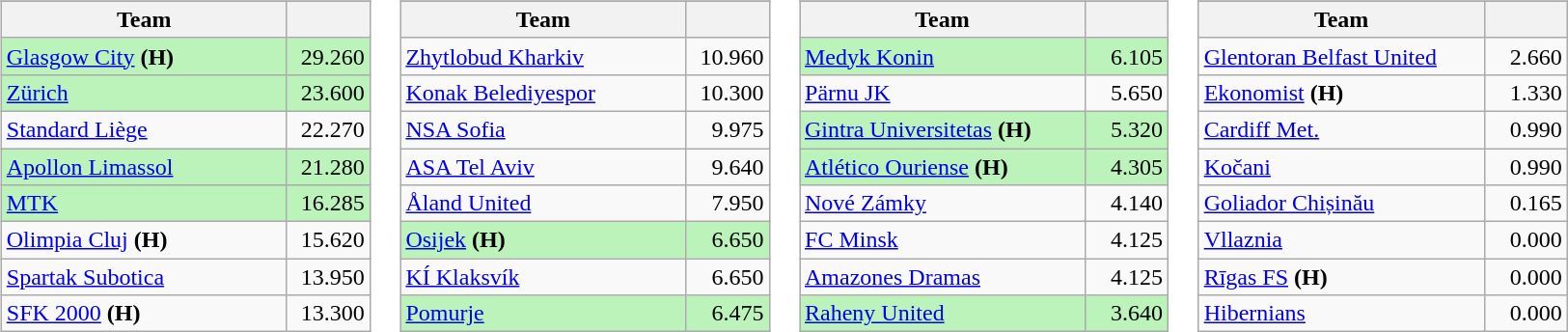<table>
<tr valign=top>
<td><br><table class="wikitable">
<tr>
</tr>
<tr>
<th width=190>Team</th>
<th width=50></th>
</tr>
<tr bgcolor=#BBF3BB>
<td> <a href='#'>Glasgow City</a> <strong>(H)</strong></td>
<td align=right>29.260</td>
</tr>
<tr bgcolor=#BBF3BB>
<td> <a href='#'>Zürich</a></td>
<td align=right>23.600</td>
</tr>
<tr>
<td> <a href='#'>Standard Liège</a></td>
<td align=right>22.270</td>
</tr>
<tr bgcolor=#BBF3BB>
<td> <a href='#'>Apollon Limassol</a></td>
<td align=right>21.280</td>
</tr>
<tr bgcolor=#BBF3BB>
<td> <a href='#'>MTK</a></td>
<td align=right>16.285</td>
</tr>
<tr>
<td> <a href='#'>Olimpia Cluj</a> <strong>(H)</strong></td>
<td align=right>15.620</td>
</tr>
<tr>
<td> <a href='#'>Spartak Subotica</a></td>
<td align=right>13.950</td>
</tr>
<tr>
<td> <a href='#'>SFK 2000</a> <strong>(H)</strong></td>
<td align=right>13.300</td>
</tr>
</table>
</td>
<td><br><table class="wikitable">
<tr>
</tr>
<tr>
<th width=190>Team</th>
<th width=50></th>
</tr>
<tr>
<td> <a href='#'>Zhytlobud Kharkiv</a></td>
<td align=right>10.960</td>
</tr>
<tr>
<td> <a href='#'>Konak Belediyespor</a></td>
<td align=right>10.300</td>
</tr>
<tr>
<td> <a href='#'>NSA Sofia</a></td>
<td align=right>9.975</td>
</tr>
<tr>
<td> <a href='#'>ASA Tel Aviv</a></td>
<td align=right>9.640</td>
</tr>
<tr>
<td> <a href='#'>Åland United</a></td>
<td align=right>7.950</td>
</tr>
<tr bgcolor=#BBF3BB>
<td> <a href='#'>Osijek</a> <strong>(H)</strong></td>
<td align=right>6.650</td>
</tr>
<tr>
<td> <a href='#'>KÍ Klaksvík</a></td>
<td align=right>6.650</td>
</tr>
<tr bgcolor=#BBF3BB>
<td> <a href='#'>Pomurje</a></td>
<td align=right>6.475</td>
</tr>
</table>
</td>
<td><br><table class="wikitable">
<tr>
</tr>
<tr>
<th width=190>Team</th>
<th width=50></th>
</tr>
<tr bgcolor=#BBF3BB>
<td> <a href='#'>Medyk Konin</a></td>
<td align=right>6.105</td>
</tr>
<tr>
<td> <a href='#'>Pärnu JK</a></td>
<td align=right>5.650</td>
</tr>
<tr bgcolor=#BBF3BB>
<td> <a href='#'>Gintra Universitetas</a> <strong>(H)</strong></td>
<td align=right>5.320</td>
</tr>
<tr bgcolor=#BBF3BB>
<td> <a href='#'>Atlético Ouriense</a> <strong>(H)</strong></td>
<td align=right>4.305</td>
</tr>
<tr>
<td> <a href='#'>Nové Zámky</a></td>
<td align=right>4.140</td>
</tr>
<tr>
<td> <a href='#'>FC Minsk</a></td>
<td align=right>4.125</td>
</tr>
<tr>
<td> <a href='#'>Amazones Dramas</a></td>
<td align=right>4.125</td>
</tr>
<tr bgcolor=#BBF3BB>
<td> <a href='#'>Raheny United</a></td>
<td align=right>3.640</td>
</tr>
</table>
</td>
<td><br><table class="wikitable">
<tr>
</tr>
<tr>
<th width=190>Team</th>
<th width=50></th>
</tr>
<tr>
<td> <a href='#'>Glentoran Belfast United</a></td>
<td align=right>2.660</td>
</tr>
<tr>
<td> <a href='#'>Ekonomist</a> <strong>(H)</strong></td>
<td align=right>1.330</td>
</tr>
<tr>
<td> <a href='#'>Cardiff Met.</a></td>
<td align=right>0.990</td>
</tr>
<tr>
<td> <a href='#'>Kočani</a></td>
<td align=right>0.990</td>
</tr>
<tr>
<td> <a href='#'>Goliador Chișinău</a></td>
<td align=right>0.165</td>
</tr>
<tr>
<td> <a href='#'>Vllaznia</a></td>
<td align=right>0.000</td>
</tr>
<tr>
<td> <a href='#'>Rīgas FS</a> <strong>(H)</strong></td>
<td align=right>0.000</td>
</tr>
<tr>
<td> <a href='#'>Hibernians</a></td>
<td align=right>0.000</td>
</tr>
</table>
</td>
</tr>
</table>
